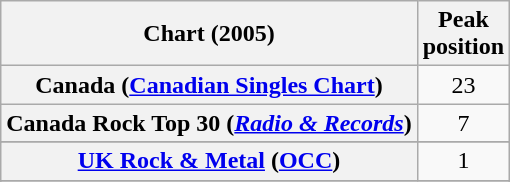<table class="wikitable sortable plainrowheaders" style="text-align:center">
<tr>
<th scope="col">Chart (2005)</th>
<th scope="col">Peak<br>position</th>
</tr>
<tr>
<th scope="row">Canada (<a href='#'>Canadian Singles Chart</a>)</th>
<td>23</td>
</tr>
<tr>
<th scope="row">Canada Rock Top 30 (<em><a href='#'>Radio & Records</a></em>)</th>
<td>7</td>
</tr>
<tr>
</tr>
<tr>
</tr>
<tr>
</tr>
<tr>
</tr>
<tr>
</tr>
<tr>
<th scope="row"><a href='#'>UK Rock & Metal</a> (<a href='#'>OCC</a>)</th>
<td>1</td>
</tr>
<tr>
</tr>
<tr>
</tr>
<tr>
</tr>
<tr>
</tr>
</table>
